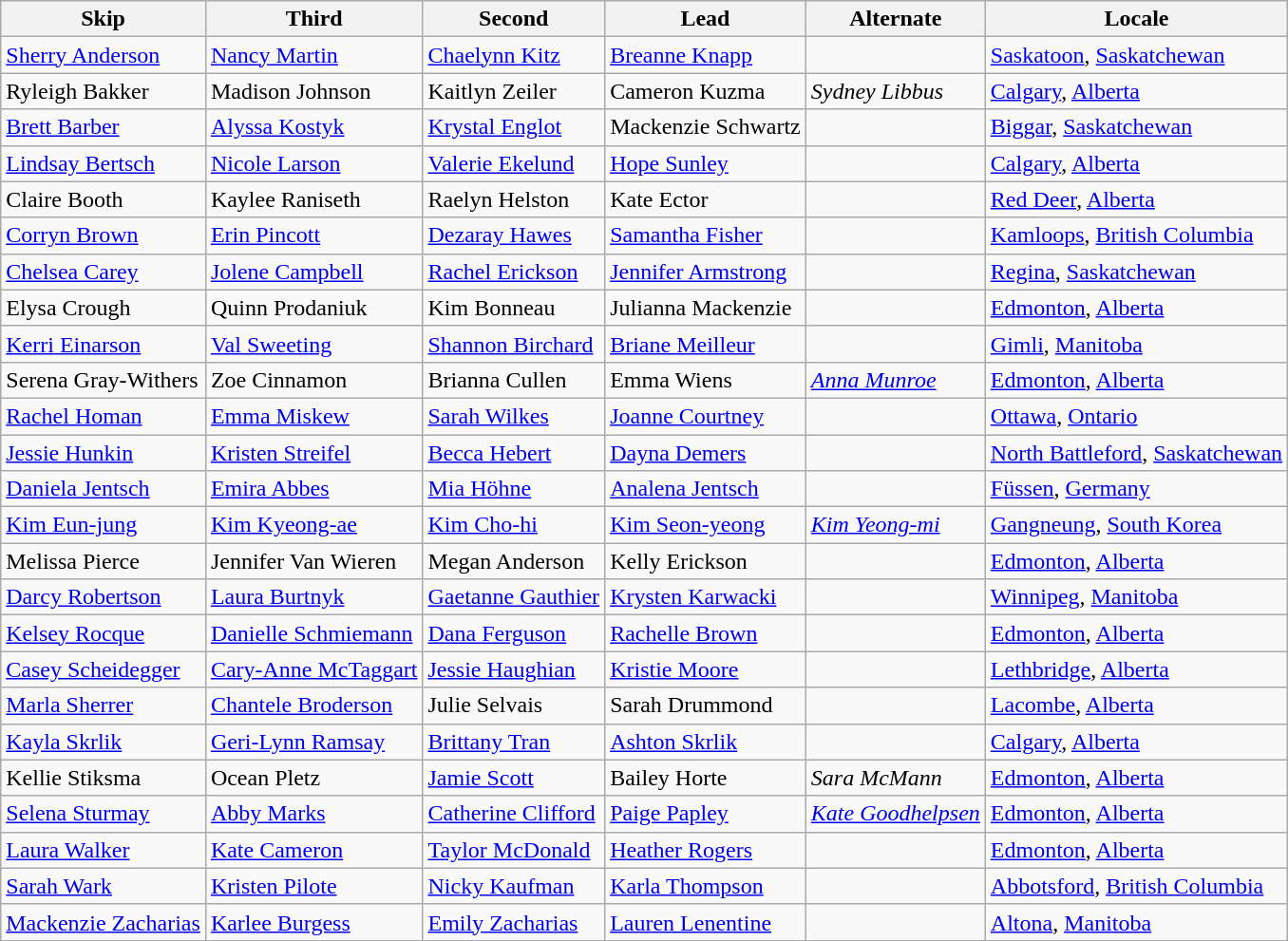<table class=wikitable>
<tr>
<th scope="col">Skip</th>
<th scope="col">Third</th>
<th scope="col">Second</th>
<th scope="col">Lead</th>
<th scope="col">Alternate</th>
<th scope="col">Locale</th>
</tr>
<tr>
<td><a href='#'>Sherry Anderson</a></td>
<td><a href='#'>Nancy Martin</a></td>
<td><a href='#'>Chaelynn Kitz</a></td>
<td><a href='#'>Breanne Knapp</a></td>
<td></td>
<td> <a href='#'>Saskatoon</a>, <a href='#'>Saskatchewan</a></td>
</tr>
<tr>
<td>Ryleigh Bakker</td>
<td>Madison Johnson</td>
<td>Kaitlyn Zeiler</td>
<td>Cameron Kuzma</td>
<td><em>Sydney Libbus</em></td>
<td> <a href='#'>Calgary</a>, <a href='#'>Alberta</a></td>
</tr>
<tr>
<td><a href='#'>Brett Barber</a></td>
<td><a href='#'>Alyssa Kostyk</a></td>
<td><a href='#'>Krystal Englot</a></td>
<td>Mackenzie Schwartz</td>
<td></td>
<td> <a href='#'>Biggar</a>, <a href='#'>Saskatchewan</a></td>
</tr>
<tr>
<td><a href='#'>Lindsay Bertsch</a></td>
<td><a href='#'>Nicole Larson</a></td>
<td><a href='#'>Valerie Ekelund</a></td>
<td><a href='#'>Hope Sunley</a></td>
<td></td>
<td> <a href='#'>Calgary</a>, <a href='#'>Alberta</a></td>
</tr>
<tr>
<td>Claire Booth</td>
<td>Kaylee Raniseth</td>
<td>Raelyn Helston</td>
<td>Kate Ector</td>
<td></td>
<td> <a href='#'>Red Deer</a>, <a href='#'>Alberta</a></td>
</tr>
<tr>
<td><a href='#'>Corryn Brown</a></td>
<td><a href='#'>Erin Pincott</a></td>
<td><a href='#'>Dezaray Hawes</a></td>
<td><a href='#'>Samantha Fisher</a></td>
<td></td>
<td> <a href='#'>Kamloops</a>, <a href='#'>British Columbia</a></td>
</tr>
<tr>
<td><a href='#'>Chelsea Carey</a></td>
<td><a href='#'>Jolene Campbell</a></td>
<td><a href='#'>Rachel Erickson</a></td>
<td><a href='#'>Jennifer Armstrong</a></td>
<td></td>
<td> <a href='#'>Regina</a>, <a href='#'>Saskatchewan</a></td>
</tr>
<tr>
<td>Elysa Crough</td>
<td>Quinn Prodaniuk</td>
<td>Kim Bonneau</td>
<td>Julianna Mackenzie</td>
<td></td>
<td> <a href='#'>Edmonton</a>, <a href='#'>Alberta</a></td>
</tr>
<tr>
<td><a href='#'>Kerri Einarson</a></td>
<td><a href='#'>Val Sweeting</a></td>
<td><a href='#'>Shannon Birchard</a></td>
<td><a href='#'>Briane Meilleur</a></td>
<td></td>
<td> <a href='#'>Gimli</a>, <a href='#'>Manitoba</a></td>
</tr>
<tr>
<td>Serena Gray-Withers</td>
<td>Zoe Cinnamon</td>
<td>Brianna Cullen</td>
<td>Emma Wiens</td>
<td><em><a href='#'>Anna Munroe</a></em></td>
<td> <a href='#'>Edmonton</a>, <a href='#'>Alberta</a></td>
</tr>
<tr>
<td><a href='#'>Rachel Homan</a></td>
<td><a href='#'>Emma Miskew</a></td>
<td><a href='#'>Sarah Wilkes</a></td>
<td><a href='#'>Joanne Courtney</a></td>
<td></td>
<td> <a href='#'>Ottawa</a>, <a href='#'>Ontario</a></td>
</tr>
<tr>
<td><a href='#'>Jessie Hunkin</a></td>
<td><a href='#'>Kristen Streifel</a></td>
<td><a href='#'>Becca Hebert</a></td>
<td><a href='#'>Dayna Demers</a></td>
<td></td>
<td> <a href='#'>North Battleford</a>, <a href='#'>Saskatchewan</a></td>
</tr>
<tr>
<td><a href='#'>Daniela Jentsch</a></td>
<td><a href='#'>Emira Abbes</a></td>
<td><a href='#'>Mia Höhne</a></td>
<td><a href='#'>Analena Jentsch</a></td>
<td></td>
<td> <a href='#'>Füssen</a>, <a href='#'>Germany</a></td>
</tr>
<tr>
<td><a href='#'>Kim Eun-jung</a></td>
<td><a href='#'>Kim Kyeong-ae</a></td>
<td><a href='#'>Kim Cho-hi</a></td>
<td><a href='#'>Kim Seon-yeong</a></td>
<td><em><a href='#'>Kim Yeong-mi</a></em></td>
<td> <a href='#'>Gangneung</a>, <a href='#'>South Korea</a></td>
</tr>
<tr>
<td>Melissa Pierce</td>
<td>Jennifer Van Wieren</td>
<td>Megan Anderson</td>
<td>Kelly Erickson</td>
<td></td>
<td> <a href='#'>Edmonton</a>, <a href='#'>Alberta</a></td>
</tr>
<tr>
<td><a href='#'>Darcy Robertson</a></td>
<td><a href='#'>Laura Burtnyk</a></td>
<td><a href='#'>Gaetanne Gauthier</a></td>
<td><a href='#'>Krysten Karwacki</a></td>
<td></td>
<td> <a href='#'>Winnipeg</a>, <a href='#'>Manitoba</a></td>
</tr>
<tr>
<td><a href='#'>Kelsey Rocque</a></td>
<td><a href='#'>Danielle Schmiemann</a></td>
<td><a href='#'>Dana Ferguson</a></td>
<td><a href='#'>Rachelle Brown</a></td>
<td></td>
<td> <a href='#'>Edmonton</a>, <a href='#'>Alberta</a></td>
</tr>
<tr>
<td><a href='#'>Casey Scheidegger</a></td>
<td><a href='#'>Cary-Anne McTaggart</a></td>
<td><a href='#'>Jessie Haughian</a></td>
<td><a href='#'>Kristie Moore</a></td>
<td></td>
<td> <a href='#'>Lethbridge</a>, <a href='#'>Alberta</a></td>
</tr>
<tr>
<td><a href='#'>Marla Sherrer</a></td>
<td><a href='#'>Chantele Broderson</a></td>
<td>Julie Selvais</td>
<td>Sarah Drummond</td>
<td></td>
<td> <a href='#'>Lacombe</a>, <a href='#'>Alberta</a></td>
</tr>
<tr>
<td><a href='#'>Kayla Skrlik</a></td>
<td><a href='#'>Geri-Lynn Ramsay</a></td>
<td><a href='#'>Brittany Tran</a></td>
<td><a href='#'>Ashton Skrlik</a></td>
<td></td>
<td> <a href='#'>Calgary</a>, <a href='#'>Alberta</a></td>
</tr>
<tr>
<td>Kellie Stiksma</td>
<td>Ocean Pletz</td>
<td><a href='#'>Jamie Scott</a></td>
<td>Bailey Horte</td>
<td><em>Sara McMann</em></td>
<td> <a href='#'>Edmonton</a>, <a href='#'>Alberta</a></td>
</tr>
<tr>
<td><a href='#'>Selena Sturmay</a></td>
<td><a href='#'>Abby Marks</a></td>
<td><a href='#'>Catherine Clifford</a></td>
<td><a href='#'>Paige Papley</a></td>
<td><em><a href='#'>Kate Goodhelpsen</a></em></td>
<td> <a href='#'>Edmonton</a>, <a href='#'>Alberta</a></td>
</tr>
<tr>
<td><a href='#'>Laura Walker</a></td>
<td><a href='#'>Kate Cameron</a></td>
<td><a href='#'>Taylor McDonald</a></td>
<td><a href='#'>Heather Rogers</a></td>
<td></td>
<td> <a href='#'>Edmonton</a>, <a href='#'>Alberta</a></td>
</tr>
<tr>
<td><a href='#'>Sarah Wark</a></td>
<td><a href='#'>Kristen Pilote</a></td>
<td><a href='#'>Nicky Kaufman</a></td>
<td><a href='#'>Karla Thompson</a></td>
<td></td>
<td> <a href='#'>Abbotsford</a>, <a href='#'>British Columbia</a></td>
</tr>
<tr>
<td><a href='#'>Mackenzie Zacharias</a></td>
<td><a href='#'>Karlee Burgess</a></td>
<td><a href='#'>Emily Zacharias</a></td>
<td><a href='#'>Lauren Lenentine</a></td>
<td></td>
<td> <a href='#'>Altona</a>, <a href='#'>Manitoba</a></td>
</tr>
</table>
